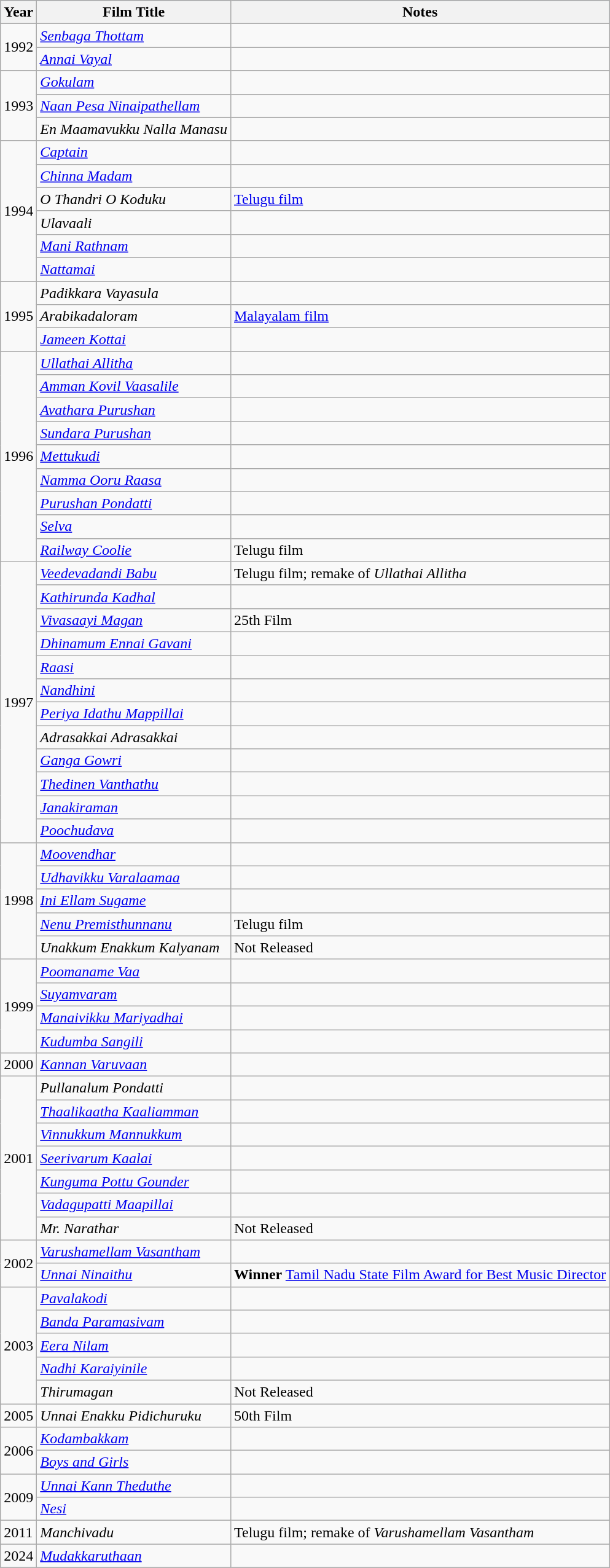<table class="wikitable">
<tr style="text-align:center; background:LightSteelBlue; width:60%;">
<th>Year</th>
<th>Film Title</th>
<th>Notes</th>
</tr>
<tr>
<td rowspan=2>1992</td>
<td><em><a href='#'>Senbaga Thottam</a></em></td>
<td></td>
</tr>
<tr>
<td><em><a href='#'>Annai Vayal</a></em></td>
<td></td>
</tr>
<tr>
<td rowspan=3>1993</td>
<td><em><a href='#'>Gokulam</a></em></td>
<td></td>
</tr>
<tr>
<td><em><a href='#'>Naan Pesa Ninaipathellam</a></em></td>
<td></td>
</tr>
<tr>
<td><em>En Maamavukku Nalla Manasu</em></td>
<td></td>
</tr>
<tr>
<td rowspan=6>1994</td>
<td><em><a href='#'>Captain</a></em></td>
<td></td>
</tr>
<tr>
<td><em><a href='#'>Chinna Madam</a></em></td>
<td></td>
</tr>
<tr>
<td><em>O Thandri O Koduku</em></td>
<td><a href='#'>Telugu film</a></td>
</tr>
<tr>
<td><em>Ulavaali</em></td>
<td></td>
</tr>
<tr>
<td><em><a href='#'>Mani Rathnam</a></em></td>
<td></td>
</tr>
<tr>
<td><em><a href='#'>Nattamai</a></em></td>
<td></td>
</tr>
<tr>
<td rowspan=3>1995</td>
<td><em>Padikkara Vayasula</em></td>
<td></td>
</tr>
<tr>
<td><em>Arabikadaloram</em></td>
<td><a href='#'>Malayalam film</a></td>
</tr>
<tr>
<td><em><a href='#'>Jameen Kottai</a></em></td>
<td></td>
</tr>
<tr>
<td rowspan=9>1996</td>
<td><em><a href='#'>Ullathai Allitha</a></em></td>
<td></td>
</tr>
<tr>
<td><em><a href='#'>Amman Kovil Vaasalile</a></em></td>
<td></td>
</tr>
<tr>
<td><em><a href='#'>Avathara Purushan</a></em></td>
<td></td>
</tr>
<tr>
<td><em><a href='#'>Sundara Purushan</a></em></td>
<td></td>
</tr>
<tr>
<td><em><a href='#'>Mettukudi</a></em></td>
<td></td>
</tr>
<tr>
<td><em><a href='#'>Namma Ooru Raasa</a></em></td>
<td></td>
</tr>
<tr>
<td><em><a href='#'>Purushan Pondatti</a></em></td>
<td></td>
</tr>
<tr>
<td><em><a href='#'>Selva</a></em></td>
<td></td>
</tr>
<tr>
<td><em><a href='#'>Railway Coolie</a></em></td>
<td>Telugu film</td>
</tr>
<tr>
<td rowspan=12>1997</td>
<td><em><a href='#'>Veedevadandi Babu</a></em></td>
<td>Telugu film; remake of <em>Ullathai Allitha</em></td>
</tr>
<tr>
<td><em><a href='#'>Kathirunda Kadhal</a></em></td>
<td></td>
</tr>
<tr>
<td><em><a href='#'>Vivasaayi Magan</a></em></td>
<td>25th Film</td>
</tr>
<tr>
<td><em><a href='#'>Dhinamum Ennai Gavani</a></em></td>
<td></td>
</tr>
<tr>
<td><em><a href='#'>Raasi</a></em></td>
<td></td>
</tr>
<tr>
<td><em><a href='#'>Nandhini</a></em></td>
<td></td>
</tr>
<tr>
<td><em><a href='#'>Periya Idathu Mappillai</a></em></td>
<td></td>
</tr>
<tr>
<td><em>Adrasakkai Adrasakkai</em></td>
<td></td>
</tr>
<tr>
<td><em><a href='#'>Ganga Gowri</a></em></td>
<td></td>
</tr>
<tr>
<td><em><a href='#'>Thedinen Vanthathu</a></em></td>
<td></td>
</tr>
<tr>
<td><em><a href='#'>Janakiraman</a></em></td>
<td></td>
</tr>
<tr>
<td><em><a href='#'>Poochudava</a></em></td>
<td></td>
</tr>
<tr>
<td rowspan=5>1998</td>
<td><em><a href='#'>Moovendhar</a></em></td>
<td></td>
</tr>
<tr>
<td><em><a href='#'>Udhavikku Varalaamaa</a></em></td>
<td></td>
</tr>
<tr>
<td><em><a href='#'>Ini Ellam Sugame</a></em></td>
<td></td>
</tr>
<tr>
<td><em><a href='#'>Nenu Premisthunnanu</a></em></td>
<td>Telugu film</td>
</tr>
<tr>
<td><em>Unakkum Enakkum Kalyanam</em></td>
<td>Not Released</td>
</tr>
<tr>
<td rowspan=4>1999</td>
<td><em><a href='#'>Poomaname Vaa</a></em></td>
<td></td>
</tr>
<tr>
<td><em><a href='#'>Suyamvaram</a></em></td>
<td></td>
</tr>
<tr>
<td><em><a href='#'>Manaivikku Mariyadhai</a></em></td>
<td></td>
</tr>
<tr>
<td><em><a href='#'>Kudumba Sangili</a></em></td>
<td></td>
</tr>
<tr>
<td rowspan=1>2000</td>
<td><em><a href='#'>Kannan Varuvaan</a></em></td>
<td></td>
</tr>
<tr>
<td rowspan=7>2001</td>
<td><em>Pullanalum Pondatti</em></td>
<td></td>
</tr>
<tr>
<td><em><a href='#'>Thaalikaatha Kaaliamman</a></em></td>
<td></td>
</tr>
<tr>
<td><em><a href='#'>Vinnukkum Mannukkum</a></em></td>
<td></td>
</tr>
<tr>
<td><em><a href='#'>Seerivarum Kaalai</a></em></td>
<td></td>
</tr>
<tr>
<td><em><a href='#'>Kunguma Pottu Gounder</a></em></td>
<td></td>
</tr>
<tr>
<td><em><a href='#'>Vadagupatti Maapillai</a></em></td>
<td></td>
</tr>
<tr>
<td><em>Mr. Narathar</em></td>
<td>Not Released</td>
</tr>
<tr>
<td rowspan=2>2002</td>
<td><em><a href='#'>Varushamellam Vasantham</a></em></td>
<td></td>
</tr>
<tr>
<td><em><a href='#'>Unnai Ninaithu</a></em></td>
<td><strong>Winner</strong> <a href='#'>Tamil Nadu State Film Award for Best Music Director</a></td>
</tr>
<tr>
<td rowspan=5>2003</td>
<td><em><a href='#'>Pavalakodi</a></em></td>
<td></td>
</tr>
<tr>
<td><em><a href='#'>Banda Paramasivam</a></em></td>
<td></td>
</tr>
<tr>
<td><em><a href='#'>Eera Nilam</a></em></td>
<td></td>
</tr>
<tr>
<td><em><a href='#'>Nadhi Karaiyinile</a></em></td>
<td></td>
</tr>
<tr>
<td><em>Thirumagan</em></td>
<td>Not Released</td>
</tr>
<tr>
<td rowspan=1>2005</td>
<td><em>Unnai Enakku Pidichuruku</em></td>
<td>50th Film</td>
</tr>
<tr>
<td rowspan=2>2006</td>
<td><em><a href='#'>Kodambakkam</a></em></td>
<td></td>
</tr>
<tr>
<td><em><a href='#'>Boys and Girls</a></em></td>
<td></td>
</tr>
<tr>
<td rowspan=2>2009</td>
<td><em><a href='#'>Unnai Kann Theduthe</a></em></td>
<td></td>
</tr>
<tr>
<td><em><a href='#'>Nesi</a></em></td>
<td></td>
</tr>
<tr>
<td>2011</td>
<td><em>Manchivadu</em></td>
<td>Telugu film; remake of <em>Varushamellam Vasantham</em></td>
</tr>
<tr>
<td>2024</td>
<td><em><a href='#'>Mudakkaruthaan</a></em></td>
<td></td>
</tr>
<tr>
</tr>
</table>
